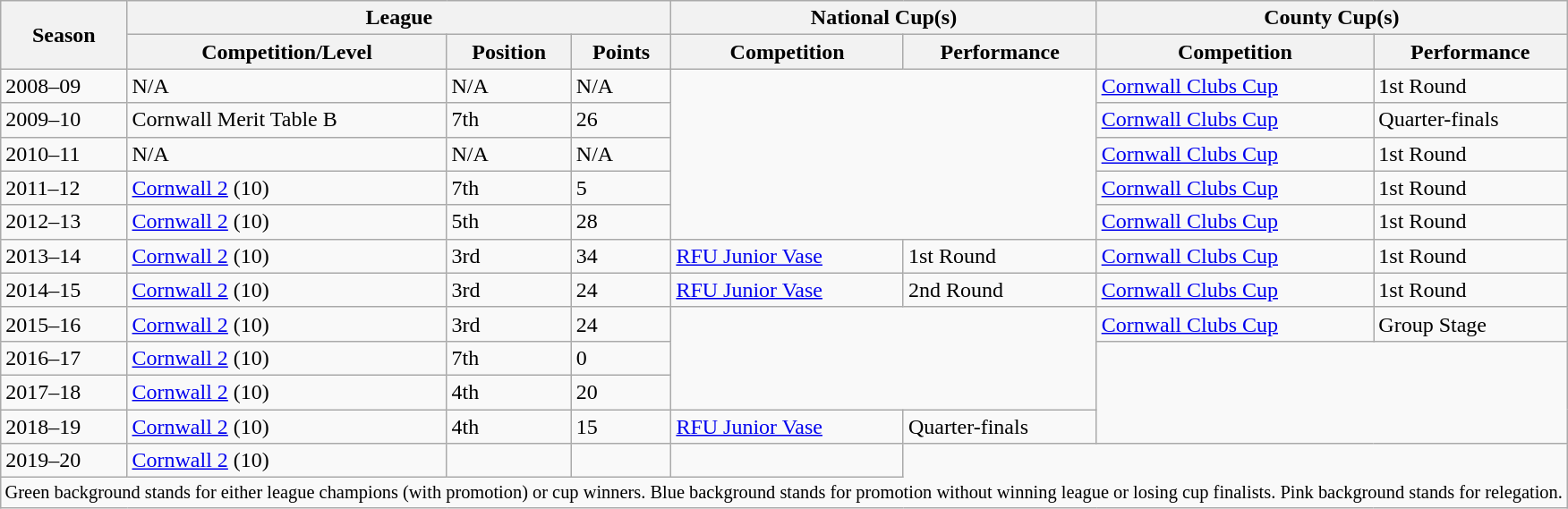<table class="wikitable">
<tr>
<th rowspan="2">Season</th>
<th colspan="3">League</th>
<th colspan="2">National Cup(s)</th>
<th colspan="2">County Cup(s)</th>
</tr>
<tr>
<th>Competition/Level</th>
<th>Position</th>
<th>Points</th>
<th>Competition</th>
<th>Performance</th>
<th>Competition</th>
<th>Performance</th>
</tr>
<tr>
<td>2008–09</td>
<td>N/A</td>
<td>N/A</td>
<td>N/A</td>
<td rowspan=5 colspan=2></td>
<td><a href='#'>Cornwall Clubs Cup</a></td>
<td>1st Round</td>
</tr>
<tr>
<td>2009–10</td>
<td>Cornwall Merit Table B</td>
<td>7th</td>
<td>26</td>
<td><a href='#'>Cornwall Clubs Cup</a></td>
<td>Quarter-finals</td>
</tr>
<tr>
<td>2010–11</td>
<td>N/A</td>
<td>N/A</td>
<td>N/A</td>
<td><a href='#'>Cornwall Clubs Cup</a></td>
<td>1st Round</td>
</tr>
<tr>
<td>2011–12</td>
<td><a href='#'>Cornwall 2</a> (10)</td>
<td>7th</td>
<td>5</td>
<td><a href='#'>Cornwall Clubs Cup</a></td>
<td>1st Round</td>
</tr>
<tr>
<td>2012–13</td>
<td><a href='#'>Cornwall 2</a> (10)</td>
<td>5th</td>
<td>28</td>
<td><a href='#'>Cornwall Clubs Cup</a></td>
<td>1st Round</td>
</tr>
<tr>
<td>2013–14</td>
<td><a href='#'>Cornwall 2</a> (10)</td>
<td>3rd</td>
<td>34</td>
<td><a href='#'>RFU Junior Vase</a></td>
<td>1st Round</td>
<td><a href='#'>Cornwall Clubs Cup</a></td>
<td>1st Round</td>
</tr>
<tr>
<td>2014–15</td>
<td><a href='#'>Cornwall 2</a> (10)</td>
<td>3rd</td>
<td>24</td>
<td><a href='#'>RFU Junior Vase</a></td>
<td>2nd Round</td>
<td><a href='#'>Cornwall Clubs Cup</a></td>
<td>1st Round</td>
</tr>
<tr>
<td>2015–16</td>
<td><a href='#'>Cornwall 2</a> (10)</td>
<td>3rd</td>
<td>24</td>
<td rowspan=3 colspan=2></td>
<td><a href='#'>Cornwall Clubs Cup</a></td>
<td>Group Stage</td>
</tr>
<tr>
<td>2016–17</td>
<td><a href='#'>Cornwall 2</a> (10)</td>
<td>7th</td>
<td>0</td>
<td rowspan=3 colspan=2></td>
</tr>
<tr>
<td>2017–18</td>
<td><a href='#'>Cornwall 2</a> (10)</td>
<td>4th</td>
<td>20</td>
</tr>
<tr>
<td>2018–19</td>
<td><a href='#'>Cornwall 2</a> (10)</td>
<td>4th</td>
<td>15</td>
<td><a href='#'>RFU Junior Vase</a></td>
<td>Quarter-finals</td>
</tr>
<tr>
<td>2019–20</td>
<td><a href='#'>Cornwall 2</a> (10)</td>
<td></td>
<td></td>
<td></td>
</tr>
<tr>
<td colspan="15" style="border:0px;font-size:85%;"><span>Green background</span> stands for either league champions (with promotion) or cup winners. <span>Blue background</span> stands for promotion without winning league or losing cup finalists. <span>Pink background</span> stands for relegation.<br></td>
</tr>
</table>
